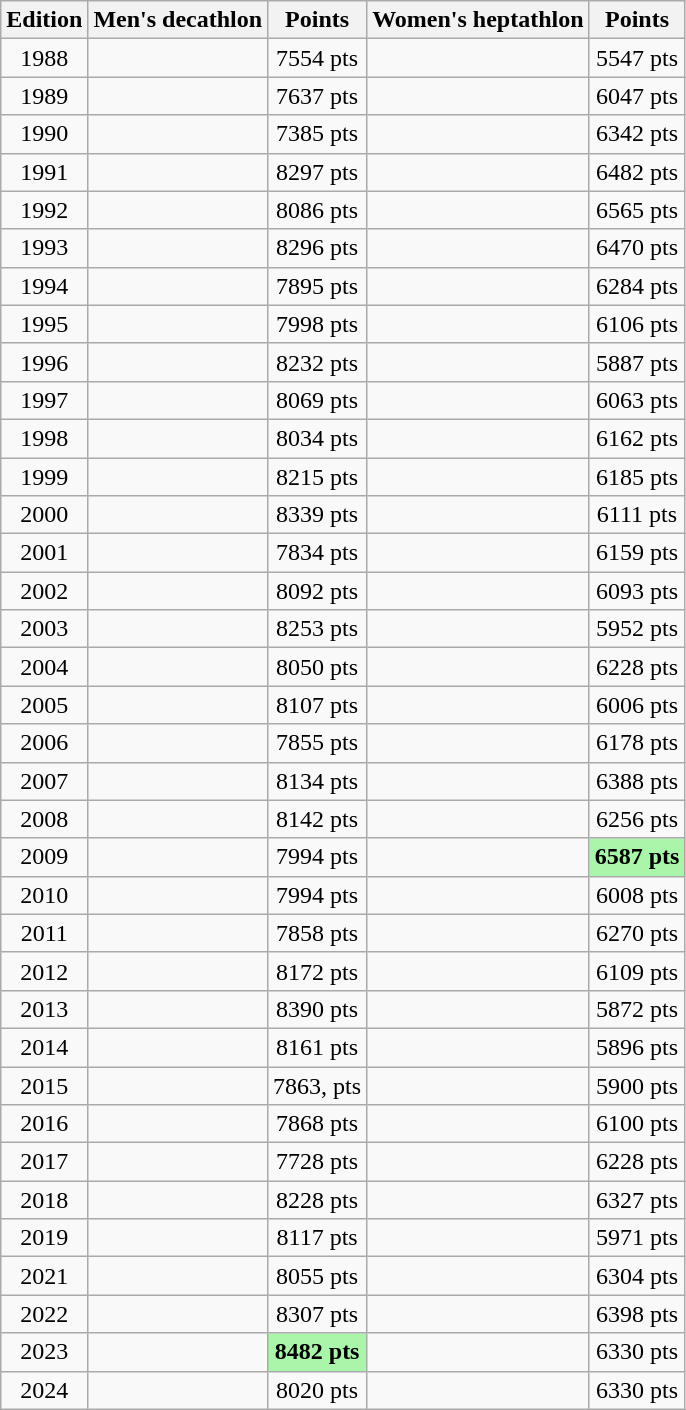<table class="wikitable sortable" style=" text-align:center;">
<tr>
<th>Edition</th>
<th>Men's decathlon</th>
<th>Points</th>
<th>Women's heptathlon</th>
<th>Points</th>
</tr>
<tr>
<td>1988</td>
<td align=left></td>
<td>7554 pts</td>
<td align=left></td>
<td>5547 pts</td>
</tr>
<tr>
<td>1989</td>
<td align=left></td>
<td>7637  pts</td>
<td align=left></td>
<td>6047 pts</td>
</tr>
<tr>
<td>1990</td>
<td align=left></td>
<td>7385 pts</td>
<td align=left></td>
<td>6342 pts</td>
</tr>
<tr>
<td>1991</td>
<td align=left></td>
<td>8297 pts</td>
<td align=left></td>
<td>6482 pts</td>
</tr>
<tr>
<td>1992</td>
<td align=left></td>
<td>8086 pts</td>
<td align=left></td>
<td>6565 pts</td>
</tr>
<tr>
<td>1993</td>
<td align=left></td>
<td>8296 pts</td>
<td align=left></td>
<td>6470 pts</td>
</tr>
<tr>
<td>1994</td>
<td align=left></td>
<td>7895 pts</td>
<td align=left></td>
<td>6284 pts</td>
</tr>
<tr>
<td>1995</td>
<td align=left></td>
<td>7998 pts</td>
<td align=left></td>
<td>6106 pts</td>
</tr>
<tr>
<td>1996</td>
<td align=left></td>
<td>8232 pts</td>
<td align=left></td>
<td>5887 pts</td>
</tr>
<tr>
<td>1997</td>
<td align=left></td>
<td>8069 pts</td>
<td align=left></td>
<td>6063 pts</td>
</tr>
<tr>
<td>1998</td>
<td align=left></td>
<td>8034 pts</td>
<td align=left></td>
<td>6162 pts</td>
</tr>
<tr>
<td>1999</td>
<td align=left></td>
<td>8215 pts</td>
<td align=left></td>
<td>6185 pts</td>
</tr>
<tr>
<td>2000</td>
<td align=left></td>
<td>8339 pts</td>
<td align=left></td>
<td>6111 pts</td>
</tr>
<tr>
<td>2001</td>
<td align=left></td>
<td>7834 pts</td>
<td align=left></td>
<td>6159 pts</td>
</tr>
<tr>
<td>2002</td>
<td align=left></td>
<td>8092 pts</td>
<td align=left></td>
<td>6093 pts</td>
</tr>
<tr>
<td>2003</td>
<td align=left></td>
<td>8253 pts</td>
<td align=left></td>
<td>5952 pts</td>
</tr>
<tr>
<td>2004</td>
<td align=left></td>
<td>8050 pts</td>
<td align=left></td>
<td>6228 pts</td>
</tr>
<tr>
<td>2005</td>
<td align=left></td>
<td>8107 pts</td>
<td align=left></td>
<td>6006 pts</td>
</tr>
<tr>
<td>2006</td>
<td align=left></td>
<td>7855 pts</td>
<td align=left></td>
<td>6178 pts</td>
</tr>
<tr>
<td>2007</td>
<td align=left></td>
<td>8134 pts</td>
<td align=left></td>
<td>6388 pts</td>
</tr>
<tr>
<td>2008</td>
<td align=left></td>
<td>8142 pts</td>
<td align=left></td>
<td>6256 pts</td>
</tr>
<tr>
<td>2009</td>
<td align=left></td>
<td>7994 pts</td>
<td align=left></td>
<td bgcolor=#A9F5A9><strong>6587 pts</strong></td>
</tr>
<tr>
<td>2010</td>
<td align=left></td>
<td>7994 pts</td>
<td align=left></td>
<td>6008 pts</td>
</tr>
<tr>
<td>2011</td>
<td align=left></td>
<td>7858 pts</td>
<td align=left></td>
<td>6270 pts</td>
</tr>
<tr>
<td>2012</td>
<td align=left></td>
<td>8172 pts</td>
<td align=left></td>
<td>6109 pts</td>
</tr>
<tr>
<td>2013</td>
<td align=left></td>
<td>8390 pts</td>
<td align=left></td>
<td>5872 pts</td>
</tr>
<tr>
<td>2014</td>
<td align=left></td>
<td>8161 pts</td>
<td align=left></td>
<td>5896 pts</td>
</tr>
<tr>
<td>2015</td>
<td align=left></td>
<td>7863, pts</td>
<td align=left></td>
<td>5900 pts</td>
</tr>
<tr>
<td>2016</td>
<td align=left></td>
<td>7868 pts</td>
<td align=left></td>
<td>6100 pts</td>
</tr>
<tr>
<td>2017</td>
<td align=left></td>
<td>7728 pts</td>
<td align=left></td>
<td>6228 pts</td>
</tr>
<tr>
<td>2018</td>
<td align=left></td>
<td>8228 pts</td>
<td align=left></td>
<td>6327 pts</td>
</tr>
<tr>
<td>2019</td>
<td align=left></td>
<td>8117 pts</td>
<td align=left></td>
<td>5971 pts</td>
</tr>
<tr>
<td>2021</td>
<td align=left></td>
<td>8055 pts</td>
<td align=left></td>
<td>6304 pts</td>
</tr>
<tr>
<td>2022</td>
<td align=left></td>
<td>8307 pts</td>
<td align=left></td>
<td>6398 pts</td>
</tr>
<tr>
<td>2023</td>
<td align=left></td>
<td bgcolor=#A9F5A9><strong>8482 pts</strong></td>
<td align=left></td>
<td>6330 pts</td>
</tr>
<tr>
<td>2024</td>
<td align=left></td>
<td>8020 pts</td>
<td align=left></td>
<td>6330 pts</td>
</tr>
</table>
